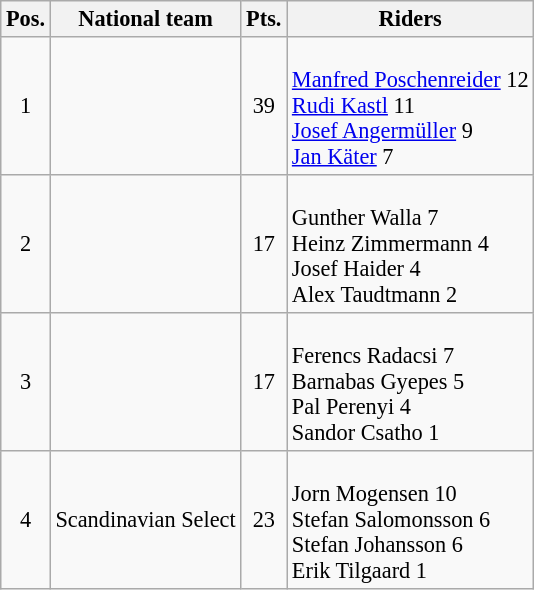<table class=wikitable style="font-size:93%;">
<tr>
<th>Pos.</th>
<th>National team</th>
<th>Pts.</th>
<th>Riders</th>
</tr>
<tr align=center >
<td>1</td>
<td align=left></td>
<td>39</td>
<td align=left><br><a href='#'>Manfred Poschenreider</a> 12<br>
<a href='#'>Rudi Kastl</a> 11<br>
<a href='#'>Josef Angermüller</a> 9<br>
<a href='#'>Jan Käter</a> 7</td>
</tr>
<tr align=center >
<td>2</td>
<td align=left></td>
<td>17</td>
<td align=left><br>Gunther Walla 7<br>
Heinz Zimmermann 4<br>
Josef Haider 4<br>
Alex Taudtmann 2</td>
</tr>
<tr align=center>
<td>3</td>
<td align=left></td>
<td>17</td>
<td align=left><br>Ferencs Radacsi 7<br>
Barnabas Gyepes 5<br>
Pal Perenyi 4<br>
Sandor Csatho 1</td>
</tr>
<tr align=center>
<td>4</td>
<td align=left>Scandinavian Select</td>
<td>23</td>
<td align=left><br>Jorn Mogensen 10<br>
Stefan Salomonsson 6<br>
Stefan Johansson 6<br>
Erik Tilgaard 1</td>
</tr>
</table>
